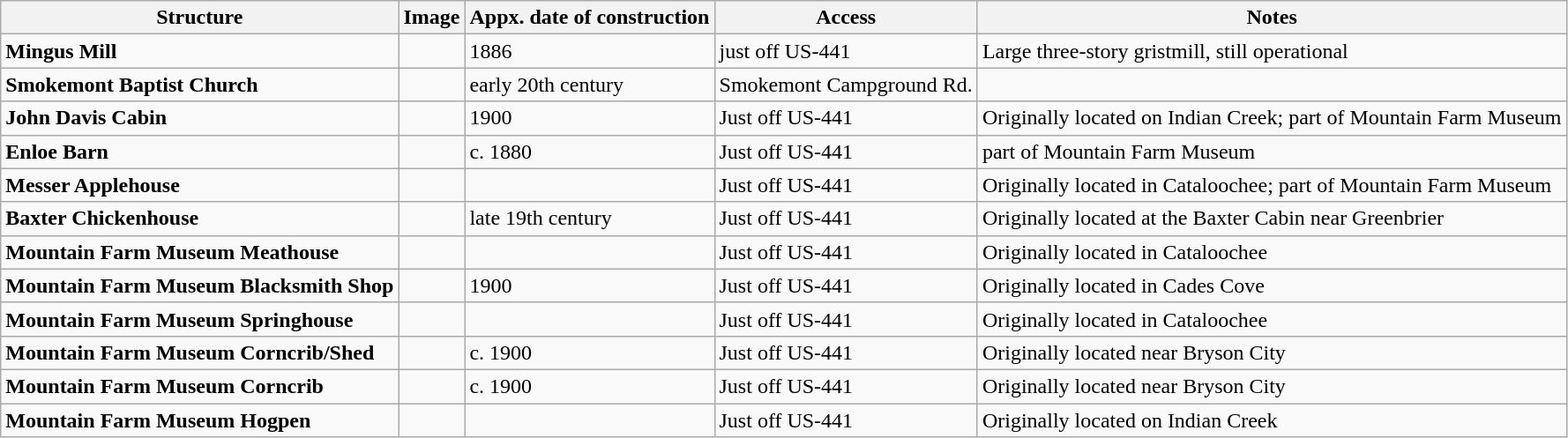<table class="wikitable">
<tr>
<th>Structure</th>
<th>Image</th>
<th>Appx. date of construction</th>
<th>Access</th>
<th>Notes</th>
</tr>
<tr>
<td><strong>Mingus Mill</strong></td>
<td></td>
<td>1886</td>
<td>just off US-441</td>
<td>Large three-story gristmill, still operational</td>
</tr>
<tr>
<td><strong>Smokemont Baptist Church</strong></td>
<td></td>
<td>early 20th century</td>
<td>Smokemont Campground Rd.</td>
<td></td>
</tr>
<tr>
<td><strong>John Davis Cabin</strong></td>
<td></td>
<td>1900</td>
<td>Just off US-441</td>
<td>Originally located on Indian Creek; part of Mountain Farm Museum</td>
</tr>
<tr>
<td><strong>Enloe Barn</strong></td>
<td></td>
<td>c. 1880</td>
<td>Just off US-441</td>
<td>part of Mountain Farm Museum</td>
</tr>
<tr>
<td><strong>Messer Applehouse</strong></td>
<td></td>
<td></td>
<td>Just off US-441</td>
<td>Originally located in Cataloochee; part of Mountain Farm Museum</td>
</tr>
<tr>
<td><strong>Baxter Chickenhouse</strong></td>
<td></td>
<td>late 19th century</td>
<td>Just off US-441</td>
<td>Originally located at the Baxter Cabin near Greenbrier</td>
</tr>
<tr>
<td><strong>Mountain Farm Museum Meathouse</strong></td>
<td></td>
<td></td>
<td>Just off US-441</td>
<td>Originally located in Cataloochee</td>
</tr>
<tr>
<td><strong>Mountain Farm Museum Blacksmith Shop</strong></td>
<td></td>
<td>1900</td>
<td>Just off US-441</td>
<td>Originally located in Cades Cove</td>
</tr>
<tr>
<td><strong>Mountain Farm Museum Springhouse</strong></td>
<td></td>
<td></td>
<td>Just off US-441</td>
<td>Originally located in Cataloochee</td>
</tr>
<tr>
<td><strong>Mountain Farm Museum Corncrib/Shed</strong></td>
<td></td>
<td>c. 1900</td>
<td>Just off US-441</td>
<td>Originally located near Bryson City</td>
</tr>
<tr>
<td><strong>Mountain Farm Museum Corncrib</strong></td>
<td></td>
<td>c. 1900</td>
<td>Just off US-441</td>
<td>Originally located near Bryson City</td>
</tr>
<tr>
<td><strong>Mountain Farm Museum Hogpen</strong></td>
<td></td>
<td></td>
<td>Just off US-441</td>
<td>Originally located on Indian Creek</td>
</tr>
</table>
